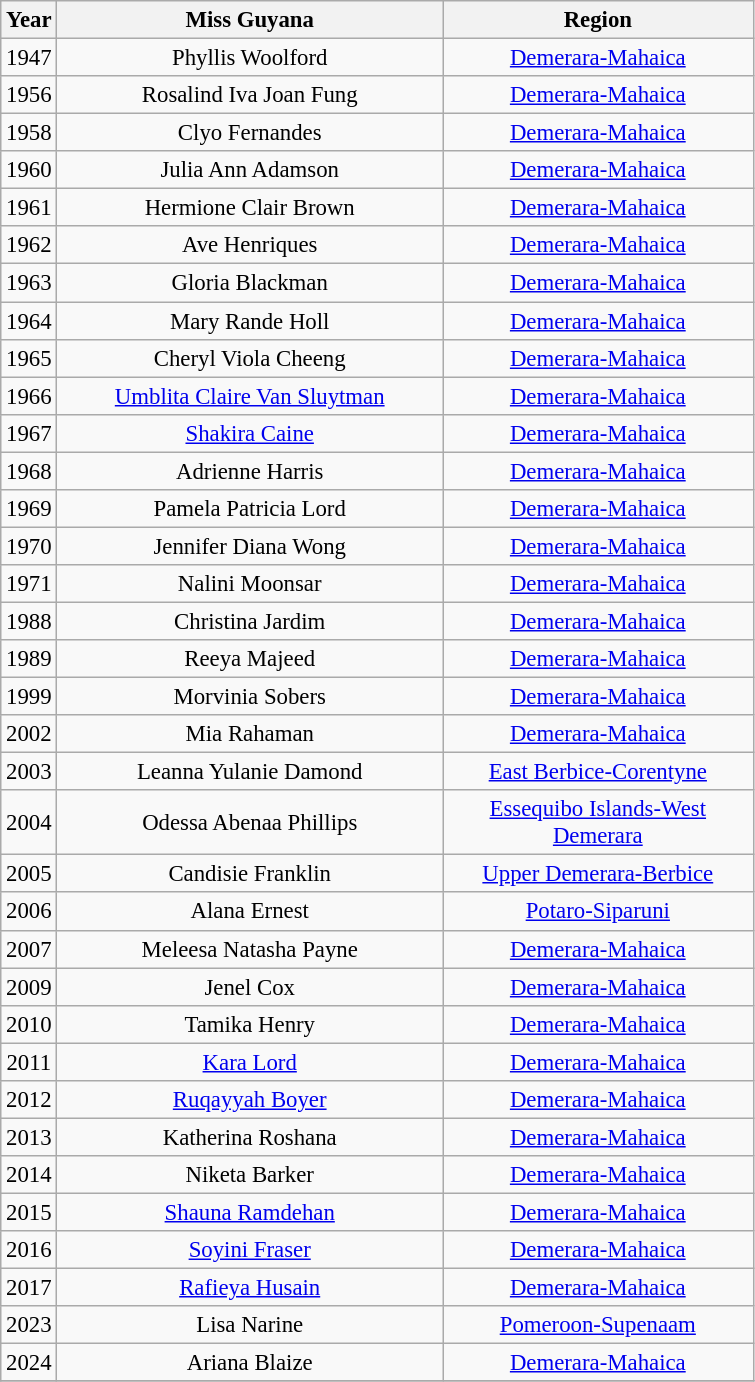<table class="wikitable sortable" style="font-size:95%; text-align:center;">
<tr>
<th !width="60">Year</th>
<th width="250">Miss Guyana</th>
<th width="200">Region</th>
</tr>
<tr>
<td>1947</td>
<td>Phyllis Woolford</td>
<td><a href='#'>Demerara-Mahaica</a></td>
</tr>
<tr>
<td>1956</td>
<td>Rosalind Iva Joan Fung</td>
<td><a href='#'>Demerara-Mahaica</a></td>
</tr>
<tr>
<td>1958</td>
<td>Clyo Fernandes</td>
<td><a href='#'>Demerara-Mahaica</a></td>
</tr>
<tr>
<td>1960</td>
<td>Julia Ann Adamson</td>
<td><a href='#'>Demerara-Mahaica</a></td>
</tr>
<tr>
<td>1961</td>
<td>Hermione Clair Brown</td>
<td><a href='#'>Demerara-Mahaica</a></td>
</tr>
<tr>
<td>1962</td>
<td>Ave Henriques</td>
<td><a href='#'>Demerara-Mahaica</a></td>
</tr>
<tr>
<td>1963</td>
<td>Gloria Blackman</td>
<td><a href='#'>Demerara-Mahaica</a></td>
</tr>
<tr>
<td>1964</td>
<td>Mary Rande Holl</td>
<td><a href='#'>Demerara-Mahaica</a></td>
</tr>
<tr>
<td>1965</td>
<td>Cheryl Viola Cheeng</td>
<td><a href='#'>Demerara-Mahaica</a></td>
</tr>
<tr>
<td>1966</td>
<td><a href='#'>Umblita Claire Van Sluytman</a></td>
<td><a href='#'>Demerara-Mahaica</a></td>
</tr>
<tr>
<td>1967</td>
<td><a href='#'>Shakira Caine</a></td>
<td><a href='#'>Demerara-Mahaica</a></td>
</tr>
<tr>
<td>1968</td>
<td>Adrienne Harris</td>
<td><a href='#'>Demerara-Mahaica</a></td>
</tr>
<tr>
<td>1969</td>
<td>Pamela Patricia Lord</td>
<td><a href='#'>Demerara-Mahaica</a></td>
</tr>
<tr>
<td>1970</td>
<td>Jennifer Diana Wong</td>
<td><a href='#'>Demerara-Mahaica</a></td>
</tr>
<tr>
<td>1971</td>
<td>Nalini Moonsar</td>
<td><a href='#'>Demerara-Mahaica</a></td>
</tr>
<tr>
<td>1988</td>
<td>Christina Jardim</td>
<td><a href='#'>Demerara-Mahaica</a></td>
</tr>
<tr>
<td>1989</td>
<td>Reeya Majeed</td>
<td><a href='#'>Demerara-Mahaica</a></td>
</tr>
<tr>
<td>1999</td>
<td>Morvinia Sobers</td>
<td><a href='#'>Demerara-Mahaica</a></td>
</tr>
<tr>
<td>2002</td>
<td>Mia Rahaman</td>
<td><a href='#'>Demerara-Mahaica</a></td>
</tr>
<tr>
<td>2003</td>
<td>Leanna Yulanie Damond</td>
<td><a href='#'>East Berbice-Corentyne</a></td>
</tr>
<tr>
<td>2004</td>
<td>Odessa Abenaa Phillips</td>
<td><a href='#'>Essequibo Islands-West Demerara</a></td>
</tr>
<tr>
<td>2005</td>
<td>Candisie Franklin</td>
<td><a href='#'>Upper Demerara-Berbice</a></td>
</tr>
<tr>
<td>2006</td>
<td>Alana Ernest</td>
<td><a href='#'>Potaro-Siparuni</a></td>
</tr>
<tr>
<td>2007</td>
<td>Meleesa Natasha Payne</td>
<td><a href='#'>Demerara-Mahaica</a></td>
</tr>
<tr>
<td>2009</td>
<td>Jenel Cox</td>
<td><a href='#'>Demerara-Mahaica</a></td>
</tr>
<tr>
<td>2010</td>
<td>Tamika Henry</td>
<td><a href='#'>Demerara-Mahaica</a></td>
</tr>
<tr>
<td>2011</td>
<td><a href='#'>Kara Lord</a></td>
<td><a href='#'>Demerara-Mahaica</a></td>
</tr>
<tr>
<td>2012</td>
<td><a href='#'>Ruqayyah Boyer</a></td>
<td><a href='#'>Demerara-Mahaica</a></td>
</tr>
<tr>
<td>2013</td>
<td>Katherina Roshana</td>
<td><a href='#'>Demerara-Mahaica</a></td>
</tr>
<tr>
<td>2014</td>
<td>Niketa Barker</td>
<td><a href='#'>Demerara-Mahaica</a></td>
</tr>
<tr>
<td>2015</td>
<td><a href='#'>Shauna Ramdehan</a></td>
<td><a href='#'>Demerara-Mahaica</a></td>
</tr>
<tr>
<td>2016</td>
<td><a href='#'>Soyini Fraser</a></td>
<td><a href='#'>Demerara-Mahaica</a></td>
</tr>
<tr>
<td>2017</td>
<td><a href='#'>Rafieya Husain</a></td>
<td><a href='#'>Demerara-Mahaica</a></td>
</tr>
<tr>
<td>2023</td>
<td>Lisa Narine</td>
<td><a href='#'>Pomeroon-Supenaam</a></td>
</tr>
<tr>
<td>2024</td>
<td>Ariana Blaize</td>
<td><a href='#'>Demerara-Mahaica</a></td>
</tr>
<tr>
</tr>
</table>
